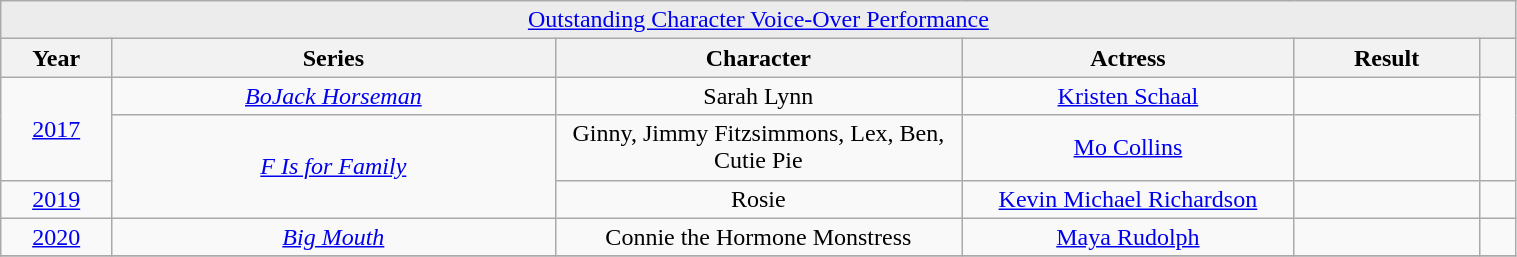<table class="wikitable plainrowheaders" style="font-size: 100%" width=80%>
<tr>
<td style="background: #ececec; color:grey; text-align:center;" colspan="10"><a href='#'>Outstanding Character Voice-Over Performance</a></td>
</tr>
<tr>
<th width="6%">Year</th>
<th width="24%">Series</th>
<th width="22%">Character</th>
<th width="18%">Actress</th>
<th width="10%">Result</th>
<th width="2%"></th>
</tr>
<tr>
<td style="text-align:center;" rowspan="2"><a href='#'>2017</a></td>
<td style="text-align:center;"><em><a href='#'>BoJack Horseman</a></em></td>
<td style="text-align:center;">Sarah Lynn</td>
<td style="text-align:center;"><a href='#'>Kristen Schaal</a></td>
<td></td>
<td style="text-align:center;" rowspan="2"></td>
</tr>
<tr>
<td style="text-align:center;" rowspan="2"><em><a href='#'>F Is for Family</a></em></td>
<td style="text-align:center;">Ginny, Jimmy Fitzsimmons, Lex, Ben, Cutie Pie</td>
<td style="text-align:center;"><a href='#'>Mo Collins</a></td>
<td></td>
</tr>
<tr>
<td style="text-align:center;"><a href='#'>2019</a></td>
<td style="text-align:center;">Rosie</td>
<td style="text-align:center;"><a href='#'>Kevin Michael Richardson</a></td>
<td></td>
<td style="text-align:center;"></td>
</tr>
<tr>
<td style="text-align:center;"><a href='#'>2020</a></td>
<td style="text-align:center;"><em><a href='#'>Big Mouth</a></em></td>
<td style="text-align:center;">Connie the Hormone Monstress</td>
<td style="text-align:center;"><a href='#'>Maya Rudolph</a></td>
<td></td>
<td style="text-align:center;"></td>
</tr>
<tr>
</tr>
</table>
